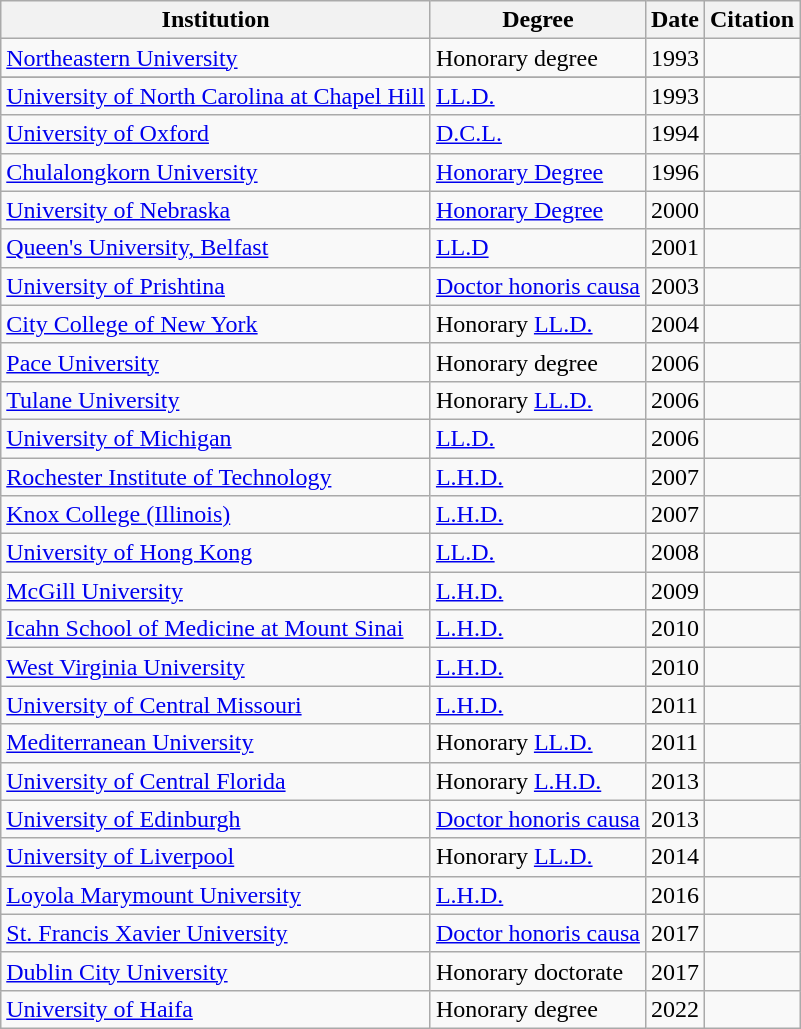<table class="wikitable sortable">
<tr>
<th>Institution</th>
<th>Degree</th>
<th>Date</th>
<th>Citation</th>
</tr>
<tr>
<td><a href='#'>Northeastern University</a></td>
<td>Honorary degree</td>
<td>1993</td>
<td></td>
</tr>
<tr>
</tr>
<tr>
<td><a href='#'>University of North Carolina at Chapel Hill</a></td>
<td><a href='#'>LL.D.</a></td>
<td>1993</td>
<td></td>
</tr>
<tr>
<td><a href='#'>University of Oxford</a></td>
<td><a href='#'>D.C.L.</a></td>
<td>1994</td>
<td></td>
</tr>
<tr>
<td><a href='#'>Chulalongkorn University</a></td>
<td><a href='#'>Honorary Degree</a></td>
<td>1996</td>
</tr>
<tr>
<td><a href='#'>University of Nebraska</a></td>
<td><a href='#'>Honorary Degree</a></td>
<td>2000</td>
<td></td>
</tr>
<tr>
<td><a href='#'>Queen's University, Belfast</a></td>
<td><a href='#'>LL.D</a></td>
<td>2001</td>
<td></td>
</tr>
<tr>
<td><a href='#'>University of Prishtina</a></td>
<td><a href='#'>Doctor honoris causa</a></td>
<td>2003</td>
<td></td>
</tr>
<tr>
<td><a href='#'>City College of New York</a></td>
<td>Honorary <a href='#'>LL.D.</a></td>
<td>2004</td>
<td></td>
</tr>
<tr>
<td><a href='#'>Pace University</a></td>
<td>Honorary degree</td>
<td>2006</td>
<td></td>
</tr>
<tr>
<td><a href='#'>Tulane University</a></td>
<td>Honorary <a href='#'>LL.D.</a></td>
<td>2006</td>
<td></td>
</tr>
<tr>
<td><a href='#'>University of Michigan</a></td>
<td><a href='#'>LL.D.</a></td>
<td>2006</td>
<td></td>
</tr>
<tr>
<td><a href='#'>Rochester Institute of Technology</a></td>
<td><a href='#'>L.H.D.</a></td>
<td>2007</td>
<td></td>
</tr>
<tr>
<td><a href='#'>Knox College (Illinois)</a></td>
<td><a href='#'>L.H.D.</a></td>
<td>2007</td>
<td></td>
</tr>
<tr>
<td><a href='#'>University of Hong Kong</a></td>
<td><a href='#'>LL.D.</a></td>
<td>2008</td>
<td></td>
</tr>
<tr>
<td><a href='#'>McGill University</a></td>
<td><a href='#'>L.H.D.</a></td>
<td>2009</td>
<td></td>
</tr>
<tr>
<td><a href='#'>Icahn School of Medicine at Mount Sinai</a></td>
<td><a href='#'>L.H.D.</a></td>
<td>2010</td>
<td></td>
</tr>
<tr>
<td><a href='#'>West Virginia University</a></td>
<td><a href='#'>L.H.D.</a></td>
<td>2010</td>
<td></td>
</tr>
<tr>
<td><a href='#'>University of Central Missouri</a></td>
<td><a href='#'>L.H.D.</a></td>
<td>2011</td>
<td></td>
</tr>
<tr>
<td><a href='#'>Mediterranean University</a></td>
<td>Honorary <a href='#'>LL.D.</a></td>
<td>2011</td>
<td></td>
</tr>
<tr>
<td><a href='#'>University of Central Florida</a></td>
<td>Honorary <a href='#'>L.H.D.</a></td>
<td>2013</td>
<td></td>
</tr>
<tr>
<td><a href='#'>University of Edinburgh</a></td>
<td><a href='#'>Doctor honoris causa</a></td>
<td>2013</td>
<td></td>
</tr>
<tr>
<td><a href='#'>University of Liverpool</a></td>
<td>Honorary <a href='#'>LL.D.</a></td>
<td>2014</td>
<td></td>
</tr>
<tr>
<td><a href='#'>Loyola Marymount University</a></td>
<td><a href='#'>L.H.D.</a></td>
<td>2016</td>
<td></td>
</tr>
<tr>
<td><a href='#'>St. Francis Xavier University</a></td>
<td><a href='#'>Doctor honoris causa</a></td>
<td>2017</td>
<td></td>
</tr>
<tr>
<td><a href='#'>Dublin City University</a></td>
<td>Honorary doctorate</td>
<td>2017</td>
<td></td>
</tr>
<tr>
<td><a href='#'>University of Haifa</a></td>
<td>Honorary degree</td>
<td>2022</td>
<td></td>
</tr>
</table>
